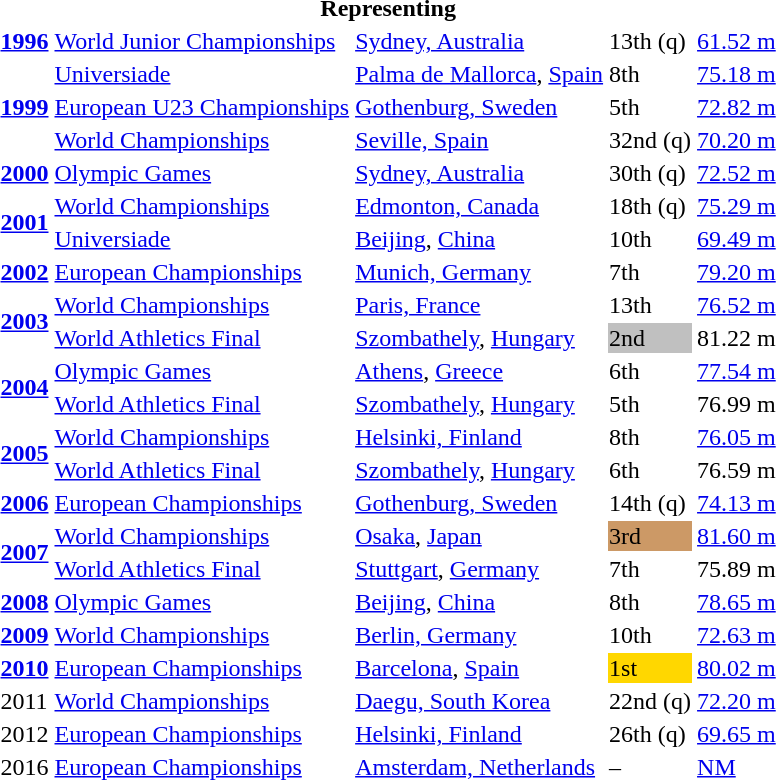<table>
<tr>
<th colspan="5">Representing </th>
</tr>
<tr>
<td><strong><a href='#'>1996</a></strong></td>
<td><a href='#'>World Junior Championships</a></td>
<td><a href='#'>Sydney, Australia</a></td>
<td>13th (q)</td>
<td><a href='#'>61.52 m</a></td>
</tr>
<tr>
<td rowspan=3><strong><a href='#'>1999</a></strong></td>
<td><a href='#'>Universiade</a></td>
<td><a href='#'>Palma de Mallorca</a>, <a href='#'>Spain</a></td>
<td>8th</td>
<td><a href='#'>75.18 m</a></td>
</tr>
<tr>
<td><a href='#'>European U23 Championships</a></td>
<td><a href='#'>Gothenburg, Sweden</a></td>
<td>5th</td>
<td><a href='#'>72.82 m</a></td>
</tr>
<tr>
<td><a href='#'>World Championships</a></td>
<td><a href='#'>Seville, Spain</a></td>
<td>32nd (q)</td>
<td><a href='#'>70.20 m</a></td>
</tr>
<tr>
<td><strong><a href='#'>2000</a></strong></td>
<td><a href='#'>Olympic Games</a></td>
<td><a href='#'>Sydney, Australia</a></td>
<td>30th (q)</td>
<td><a href='#'>72.52 m</a></td>
</tr>
<tr>
<td rowspan=2><strong><a href='#'>2001</a></strong></td>
<td><a href='#'>World Championships</a></td>
<td><a href='#'>Edmonton, Canada</a></td>
<td>18th (q)</td>
<td><a href='#'>75.29 m</a></td>
</tr>
<tr>
<td><a href='#'>Universiade</a></td>
<td><a href='#'>Beijing</a>, <a href='#'>China</a></td>
<td>10th</td>
<td><a href='#'>69.49 m</a></td>
</tr>
<tr>
<td><strong><a href='#'>2002</a></strong></td>
<td><a href='#'>European Championships</a></td>
<td><a href='#'>Munich, Germany</a></td>
<td>7th</td>
<td><a href='#'>79.20 m</a></td>
</tr>
<tr>
<td rowspan=2><strong><a href='#'>2003</a></strong></td>
<td><a href='#'>World Championships</a></td>
<td><a href='#'>Paris, France</a></td>
<td>13th</td>
<td><a href='#'>76.52 m</a></td>
</tr>
<tr>
<td><a href='#'>World Athletics Final</a></td>
<td><a href='#'>Szombathely</a>, <a href='#'>Hungary</a></td>
<td bgcolor="silver">2nd</td>
<td>81.22 m</td>
</tr>
<tr>
<td rowspan=2><strong><a href='#'>2004</a></strong></td>
<td><a href='#'>Olympic Games</a></td>
<td><a href='#'>Athens</a>, <a href='#'>Greece</a></td>
<td>6th</td>
<td><a href='#'>77.54 m</a></td>
</tr>
<tr>
<td><a href='#'>World Athletics Final</a></td>
<td><a href='#'>Szombathely</a>, <a href='#'>Hungary</a></td>
<td>5th</td>
<td>76.99 m</td>
</tr>
<tr>
<td rowspan=2><strong><a href='#'>2005</a></strong></td>
<td><a href='#'>World Championships</a></td>
<td><a href='#'>Helsinki, Finland</a></td>
<td>8th</td>
<td><a href='#'>76.05 m</a></td>
</tr>
<tr>
<td><a href='#'>World Athletics Final</a></td>
<td><a href='#'>Szombathely</a>, <a href='#'>Hungary</a></td>
<td>6th</td>
<td>76.59 m</td>
</tr>
<tr>
<td><strong><a href='#'>2006</a></strong></td>
<td><a href='#'>European Championships</a></td>
<td><a href='#'>Gothenburg, Sweden</a></td>
<td>14th (q)</td>
<td><a href='#'>74.13 m</a></td>
</tr>
<tr>
<td rowspan=2><strong><a href='#'>2007</a></strong></td>
<td><a href='#'>World Championships</a></td>
<td><a href='#'>Osaka</a>, <a href='#'>Japan</a></td>
<td bgcolor="cc9966">3rd</td>
<td><a href='#'>81.60 m</a></td>
</tr>
<tr>
<td><a href='#'>World Athletics Final</a></td>
<td><a href='#'>Stuttgart</a>, <a href='#'>Germany</a></td>
<td>7th</td>
<td>75.89 m</td>
</tr>
<tr>
<td><strong><a href='#'>2008</a></strong></td>
<td><a href='#'>Olympic Games</a></td>
<td><a href='#'>Beijing</a>, <a href='#'>China</a></td>
<td>8th</td>
<td><a href='#'>78.65 m</a></td>
</tr>
<tr>
<td><strong><a href='#'>2009</a></strong></td>
<td><a href='#'>World Championships</a></td>
<td><a href='#'>Berlin, Germany</a></td>
<td>10th</td>
<td><a href='#'>72.63 m</a></td>
</tr>
<tr>
<td><strong><a href='#'>2010</a></strong></td>
<td><a href='#'>European Championships</a></td>
<td><a href='#'>Barcelona</a>, <a href='#'>Spain</a></td>
<td bgcolor=gold>1st</td>
<td><a href='#'>80.02 m</a></td>
</tr>
<tr>
<td>2011</td>
<td><a href='#'>World Championships</a></td>
<td><a href='#'>Daegu, South Korea</a></td>
<td>22nd (q)</td>
<td><a href='#'>72.20 m</a></td>
</tr>
<tr>
<td>2012</td>
<td><a href='#'>European Championships</a></td>
<td><a href='#'>Helsinki, Finland</a></td>
<td>26th (q)</td>
<td><a href='#'>69.65 m</a></td>
</tr>
<tr>
<td>2016</td>
<td><a href='#'>European Championships</a></td>
<td><a href='#'>Amsterdam, Netherlands</a></td>
<td>–</td>
<td><a href='#'>NM</a></td>
</tr>
</table>
